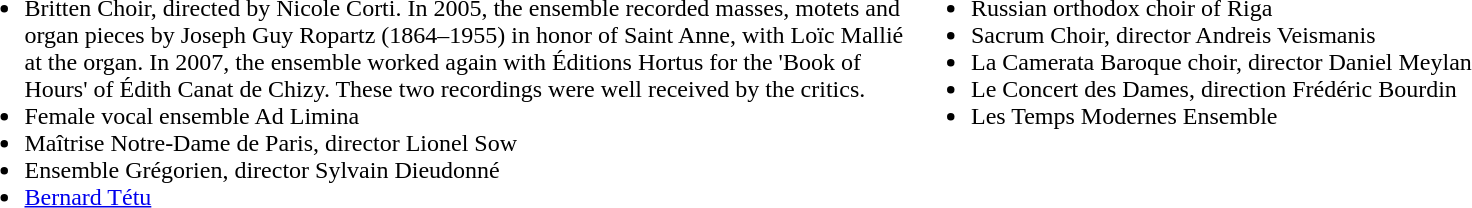<table valign=top width=100%>
<tr>
<td valign=top width=25%><br><ul><li>Britten Choir, directed by Nicole Corti. In 2005, the ensemble recorded masses, motets and organ pieces by Joseph Guy Ropartz (1864–1955) in honor of Saint Anne, with Loïc Mallié at the organ. In 2007, the ensemble worked again with Éditions Hortus for the 'Book of Hours' of Édith Canat de Chizy. These two recordings were well received by the critics.</li><li>Female vocal ensemble Ad Limina</li><li>Maîtrise Notre-Dame de Paris, director Lionel Sow</li><li>Ensemble Grégorien, director Sylvain Dieudonné</li><li><a href='#'>Bernard Tétu</a></li></ul></td>
<td valign=top width=25%><br><ul><li>Russian orthodox choir of Riga</li><li>Sacrum Choir, director Andreis Veismanis</li><li>La Camerata Baroque choir, director Daniel Meylan</li><li>Le Concert des Dames, direction Frédéric Bourdin</li><li>Les Temps Modernes Ensemble</li></ul></td>
</tr>
</table>
